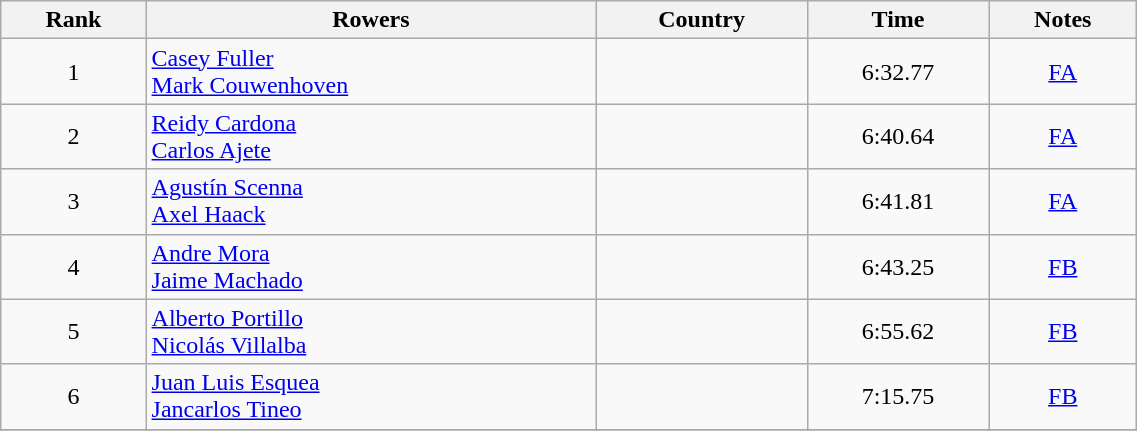<table class="wikitable" width=60% style="text-align:center">
<tr>
<th>Rank</th>
<th>Rowers</th>
<th>Country</th>
<th>Time</th>
<th>Notes</th>
</tr>
<tr>
<td>1</td>
<td align=left><a href='#'>Casey Fuller</a><br><a href='#'>Mark Couwenhoven</a></td>
<td align=left></td>
<td>6:32.77</td>
<td><a href='#'>FA</a></td>
</tr>
<tr>
<td>2</td>
<td align=left><a href='#'>Reidy Cardona</a><br><a href='#'>Carlos Ajete</a></td>
<td align=left></td>
<td>6:40.64</td>
<td><a href='#'>FA</a></td>
</tr>
<tr>
<td>3</td>
<td align=left><a href='#'>Agustín Scenna</a><br><a href='#'>Axel Haack</a></td>
<td align=left></td>
<td>6:41.81</td>
<td><a href='#'>FA</a></td>
</tr>
<tr>
<td>4</td>
<td align=left><a href='#'>Andre Mora</a><br><a href='#'>Jaime Machado</a></td>
<td align=left></td>
<td>6:43.25</td>
<td><a href='#'>FB</a></td>
</tr>
<tr>
<td>5</td>
<td align=left><a href='#'>Alberto Portillo</a><br><a href='#'>Nicolás Villalba</a></td>
<td align=left></td>
<td>6:55.62</td>
<td><a href='#'>FB</a></td>
</tr>
<tr>
<td>6</td>
<td align=left><a href='#'>Juan Luis Esquea</a><br><a href='#'>Jancarlos Tineo</a></td>
<td align=left></td>
<td>7:15.75</td>
<td><a href='#'>FB</a></td>
</tr>
<tr>
</tr>
</table>
